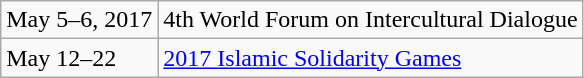<table class="wikitable">
<tr>
<td>May 5–6, 2017</td>
<td>4th World Forum on Intercultural Dialogue </td>
</tr>
<tr>
<td>May 12–22</td>
<td><a href='#'>2017 Islamic Solidarity Games</a></td>
</tr>
</table>
